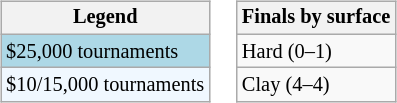<table>
<tr valign=top>
<td><br><table class=wikitable style="font-size:85%">
<tr>
<th>Legend</th>
</tr>
<tr style="background:lightblue;">
<td>$25,000 tournaments</td>
</tr>
<tr style="background:#f0f8ff;">
<td>$10/15,000 tournaments</td>
</tr>
</table>
</td>
<td><br><table class=wikitable style="font-size:85%">
<tr>
<th>Finals by surface</th>
</tr>
<tr>
<td>Hard (0–1)</td>
</tr>
<tr>
<td>Clay (4–4)</td>
</tr>
</table>
</td>
</tr>
</table>
